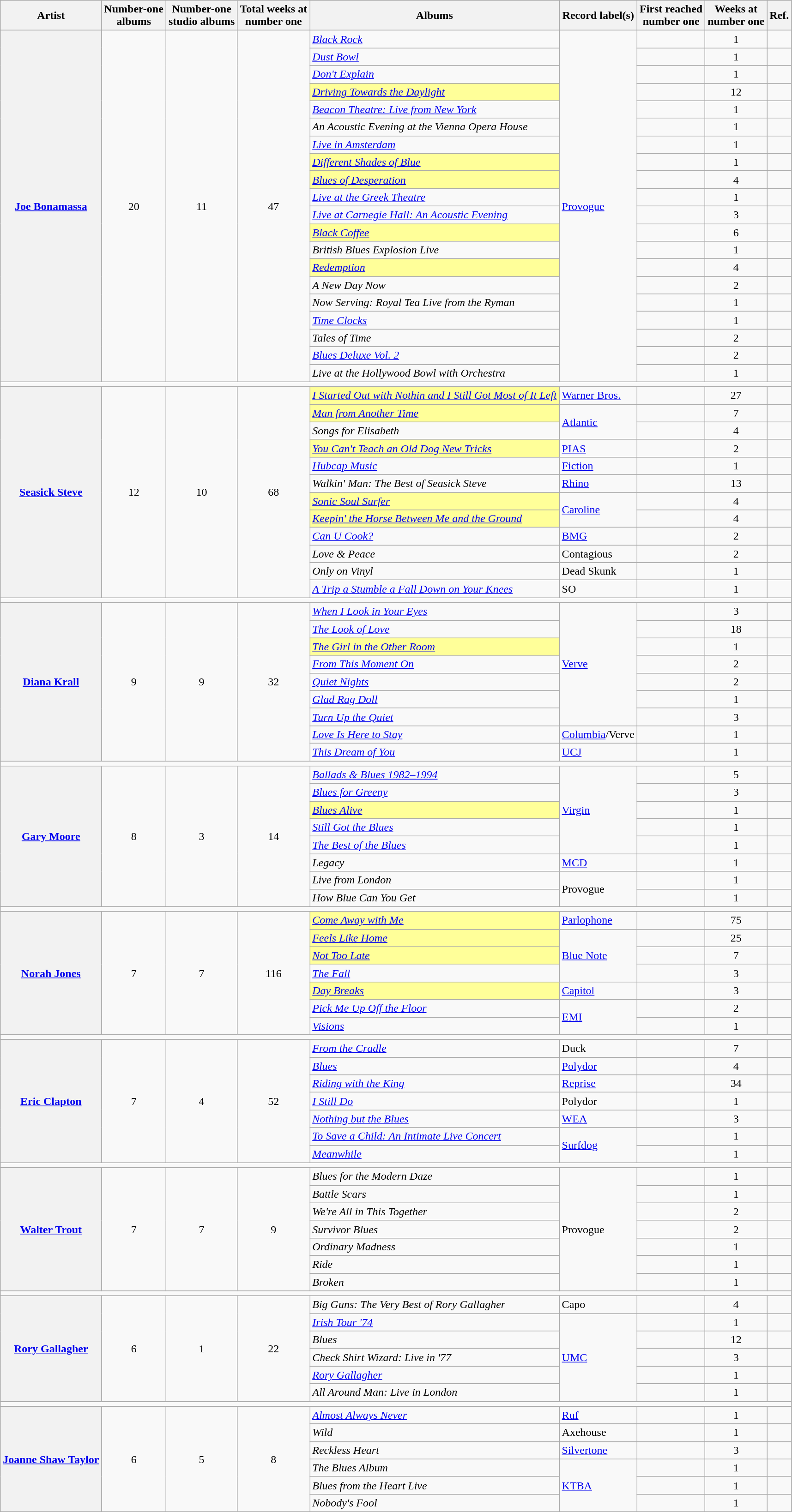<table class="wikitable plainrowheaders">
<tr>
<th scope="col">Artist</th>
<th scope="col">Number-one<br>albums</th>
<th scope="col">Number-one<br>studio albums</th>
<th scope="col">Total weeks at<br>number one</th>
<th scope="col">Albums</th>
<th scope="col">Record label(s)</th>
<th scope="col">First reached<br>number one</th>
<th scope="col">Weeks at<br>number one</th>
<th scope="col">Ref.</th>
</tr>
<tr>
<th scope="row" rowspan="20"><a href='#'>Joe Bonamassa</a></th>
<td rowspan="20" align="center">20</td>
<td rowspan="20" align="center">11</td>
<td rowspan="20" align="center">47</td>
<td><em><a href='#'>Black Rock</a></em></td>
<td rowspan="20"><a href='#'>Provogue</a></td>
<td></td>
<td align="center">1</td>
<td align="center"></td>
</tr>
<tr>
<td><em><a href='#'>Dust Bowl</a></em></td>
<td></td>
<td align="center">1</td>
<td align="center"></td>
</tr>
<tr>
<td><em><a href='#'>Don't Explain</a></em> </td>
<td></td>
<td align="center">1</td>
<td align="center"></td>
</tr>
<tr>
<td bgcolor="#FFFF99"><em><a href='#'>Driving Towards the Daylight</a></em> </td>
<td></td>
<td align="center">12</td>
<td align="center"></td>
</tr>
<tr>
<td><em><a href='#'>Beacon Theatre: Live from New York</a></em></td>
<td></td>
<td align="center">1</td>
<td align="center"></td>
</tr>
<tr>
<td><em>An Acoustic Evening at the Vienna Opera House</em></td>
<td></td>
<td align="center">1</td>
<td align="center"></td>
</tr>
<tr>
<td><em><a href='#'>Live in Amsterdam</a></em> </td>
<td></td>
<td align="center">1</td>
<td align="center"></td>
</tr>
<tr>
<td bgcolor="#FFFF99"><em><a href='#'>Different Shades of Blue</a></em> </td>
<td></td>
<td align="center">1</td>
<td align="center"></td>
</tr>
<tr>
<td bgcolor="#FFFF99"><em><a href='#'>Blues of Desperation</a></em> </td>
<td></td>
<td align="center">4</td>
<td align="center"></td>
</tr>
<tr>
<td><em><a href='#'>Live at the Greek Theatre</a></em></td>
<td></td>
<td align="center">1</td>
<td align="center"></td>
</tr>
<tr>
<td><em><a href='#'>Live at Carnegie Hall: An Acoustic Evening</a></em></td>
<td></td>
<td align="center">3</td>
<td align="center"></td>
</tr>
<tr>
<td bgcolor="#FFFF99"><em><a href='#'>Black Coffee</a></em>  </td>
<td></td>
<td align="center">6</td>
<td align="center"></td>
</tr>
<tr>
<td><em>British Blues Explosion Live</em></td>
<td></td>
<td align="center">1</td>
<td align="center"></td>
</tr>
<tr>
<td bgcolor="#FFFF99"><em><a href='#'>Redemption</a></em> </td>
<td></td>
<td align="center">4</td>
<td align="center"></td>
</tr>
<tr>
<td><em>A New Day Now</em></td>
<td></td>
<td align="center">2</td>
<td align="center"></td>
</tr>
<tr>
<td><em>Now Serving: Royal Tea Live from the Ryman</em></td>
<td></td>
<td align="center">1</td>
<td align="center"></td>
</tr>
<tr>
<td><em><a href='#'>Time Clocks</a></em></td>
<td></td>
<td align="center">1</td>
<td align="center"></td>
</tr>
<tr>
<td><em>Tales of Time</em></td>
<td></td>
<td align="center">2</td>
<td align="center"></td>
</tr>
<tr>
<td><em><a href='#'>Blues Deluxe Vol. 2</a></em></td>
<td></td>
<td align="center">2</td>
<td align="center"></td>
</tr>
<tr>
<td><em>Live at the Hollywood Bowl with Orchestra</em></td>
<td></td>
<td align="center">1</td>
<td align="center"></td>
</tr>
<tr>
<td colspan="9"></td>
</tr>
<tr>
<th scope="row" rowspan="12"><a href='#'>Seasick Steve</a></th>
<td rowspan="12" align="center">12</td>
<td rowspan="12" align="center">10</td>
<td rowspan="12" align="center">68</td>
<td bgcolor="#FFFF99"><em><a href='#'>I Started Out with Nothin and I Still Got Most of It Left</a></em> </td>
<td><a href='#'>Warner Bros.</a></td>
<td></td>
<td align="center">27</td>
<td align="center"></td>
</tr>
<tr>
<td bgcolor="#FFFF99"><em><a href='#'>Man from Another Time</a></em> </td>
<td rowspan="2"><a href='#'>Atlantic</a></td>
<td></td>
<td align="center">7</td>
<td align="center"></td>
</tr>
<tr>
<td><em>Songs for Elisabeth</em></td>
<td></td>
<td align="center">4</td>
<td align="center"></td>
</tr>
<tr>
<td bgcolor="#FFFF99"><em><a href='#'>You Can't Teach an Old Dog New Tricks</a></em> </td>
<td><a href='#'>PIAS</a></td>
<td></td>
<td align="center">2</td>
<td align="center"></td>
</tr>
<tr>
<td><em><a href='#'>Hubcap Music</a></em></td>
<td><a href='#'>Fiction</a></td>
<td></td>
<td align="center">1</td>
<td align="center"></td>
</tr>
<tr>
<td><em>Walkin' Man: The Best of Seasick Steve</em></td>
<td><a href='#'>Rhino</a></td>
<td></td>
<td align="center">13</td>
<td align="center"></td>
</tr>
<tr>
<td bgcolor="#FFFF99"><em><a href='#'>Sonic Soul Surfer</a></em> </td>
<td rowspan="2"><a href='#'>Caroline</a></td>
<td></td>
<td align="center">4</td>
<td align="center"></td>
</tr>
<tr>
<td bgcolor="#FFFF99"><em><a href='#'>Keepin' the Horse Between Me and the Ground</a></em> </td>
<td></td>
<td align="center">4</td>
<td align="center"></td>
</tr>
<tr>
<td><em><a href='#'>Can U Cook?</a></em></td>
<td><a href='#'>BMG</a></td>
<td></td>
<td align="center">2</td>
<td align="center"></td>
</tr>
<tr>
<td><em>Love & Peace</em></td>
<td>Contagious</td>
<td></td>
<td align="center">2</td>
<td align="center"></td>
</tr>
<tr>
<td><em>Only on Vinyl</em></td>
<td>Dead Skunk</td>
<td></td>
<td align="center">1</td>
<td align="center"></td>
</tr>
<tr>
<td><em><a href='#'>A Trip a Stumble a Fall Down on Your Knees</a></em></td>
<td>SO</td>
<td></td>
<td align="center">1</td>
<td align="center"></td>
</tr>
<tr>
<td colspan="9"></td>
</tr>
<tr>
<th scope="row" rowspan="9"><a href='#'>Diana Krall</a></th>
<td rowspan="9" align="center">9</td>
<td rowspan="9" align="center">9</td>
<td rowspan="9" align="center">32</td>
<td><em><a href='#'>When I Look in Your Eyes</a></em></td>
<td rowspan="7"><a href='#'>Verve</a></td>
<td></td>
<td align="center">3</td>
<td align="center"></td>
</tr>
<tr>
<td><em><a href='#'>The Look of Love</a></em></td>
<td></td>
<td align="center">18</td>
<td align="center"></td>
</tr>
<tr>
<td bgcolor="#FFFF99"><em><a href='#'>The Girl in the Other Room</a></em> </td>
<td></td>
<td align="center">1</td>
<td align="center"></td>
</tr>
<tr>
<td><em><a href='#'>From This Moment On</a></em></td>
<td></td>
<td align="center">2</td>
<td align="center"></td>
</tr>
<tr>
<td><em><a href='#'>Quiet Nights</a></em></td>
<td></td>
<td align="center">2</td>
<td align="center"></td>
</tr>
<tr>
<td><em><a href='#'>Glad Rag Doll</a></em></td>
<td></td>
<td align="center">1</td>
<td align="center"></td>
</tr>
<tr>
<td><em><a href='#'>Turn Up the Quiet</a></em></td>
<td></td>
<td align="center">3</td>
<td align="center"></td>
</tr>
<tr>
<td><em><a href='#'>Love Is Here to Stay</a></em> </td>
<td><a href='#'>Columbia</a>/Verve</td>
<td></td>
<td align="center">1</td>
<td align="center"></td>
</tr>
<tr>
<td><em><a href='#'>This Dream of You</a></em></td>
<td><a href='#'>UCJ</a></td>
<td></td>
<td align="center">1</td>
<td align="center"></td>
</tr>
<tr>
<td colspan="9"></td>
</tr>
<tr>
<th scope="row" rowspan="8"><a href='#'>Gary Moore</a></th>
<td rowspan="8" align="center">8</td>
<td rowspan="8" align="center">3</td>
<td rowspan="8" align="center">14</td>
<td><em><a href='#'>Ballads & Blues 1982–1994</a></em></td>
<td rowspan="5"><a href='#'>Virgin</a></td>
<td></td>
<td align="center">5</td>
<td align="center"></td>
</tr>
<tr>
<td><em><a href='#'>Blues for Greeny</a></em></td>
<td></td>
<td align="center">3</td>
<td align="center"></td>
</tr>
<tr>
<td bgcolor="#FFFF99"><em><a href='#'>Blues Alive</a></em> </td>
<td></td>
<td align="center">1</td>
<td align="center"></td>
</tr>
<tr>
<td><em><a href='#'>Still Got the Blues</a></em></td>
<td></td>
<td align="center">1</td>
<td align="center"></td>
</tr>
<tr>
<td><em><a href='#'>The Best of the Blues</a></em></td>
<td></td>
<td align="center">1</td>
<td align="center"></td>
</tr>
<tr>
<td><em>Legacy</em></td>
<td><a href='#'>MCD</a></td>
<td></td>
<td align="center">1</td>
<td align="center"></td>
</tr>
<tr>
<td><em>Live from London</em></td>
<td rowspan="2">Provogue</td>
<td></td>
<td align="center">1</td>
<td align="center"></td>
</tr>
<tr>
<td><em>How Blue Can You Get</em></td>
<td></td>
<td align="center">1</td>
<td align="center"></td>
</tr>
<tr>
<td colspan="9"></td>
</tr>
<tr>
<th scope="row" rowspan="7"><a href='#'>Norah Jones</a></th>
<td rowspan="7" align="center">7</td>
<td rowspan="7" align="center">7</td>
<td rowspan="7" align="center">116</td>
<td bgcolor="#FFFF99"><em><a href='#'>Come Away with Me</a></em> </td>
<td><a href='#'>Parlophone</a></td>
<td></td>
<td align="center">75</td>
<td align="center"></td>
</tr>
<tr>
<td bgcolor="#FFFF99"><em><a href='#'>Feels Like Home</a></em> </td>
<td rowspan="3"><a href='#'>Blue Note</a></td>
<td></td>
<td align="center">25</td>
<td align="center"></td>
</tr>
<tr>
<td bgcolor="#FFFF99"><em><a href='#'>Not Too Late</a></em> </td>
<td></td>
<td align="center">7</td>
<td align="center"></td>
</tr>
<tr>
<td><em><a href='#'>The Fall</a></em></td>
<td></td>
<td align="center">3</td>
<td align="center"></td>
</tr>
<tr>
<td bgcolor="#FFFF99"><em><a href='#'>Day Breaks</a></em> </td>
<td><a href='#'>Capitol</a></td>
<td></td>
<td align="center">3</td>
<td align="center"></td>
</tr>
<tr>
<td><em><a href='#'>Pick Me Up Off the Floor</a></em></td>
<td rowspan="2"><a href='#'>EMI</a></td>
<td></td>
<td align="center">2</td>
<td align="center"></td>
</tr>
<tr>
<td><em><a href='#'>Visions</a></em></td>
<td></td>
<td align="center">1</td>
<td align="center"></td>
</tr>
<tr>
<td colspan="9"></td>
</tr>
<tr>
<th scope="row" rowspan="7"><a href='#'>Eric Clapton</a></th>
<td rowspan="7" align="center">7</td>
<td rowspan="7" align="center">4</td>
<td rowspan="7" align="center">52</td>
<td><em><a href='#'>From the Cradle</a></em></td>
<td>Duck</td>
<td></td>
<td align="center">7</td>
<td align="center"></td>
</tr>
<tr>
<td><em><a href='#'>Blues</a></em></td>
<td><a href='#'>Polydor</a></td>
<td></td>
<td align="center">4</td>
<td align="center"></td>
</tr>
<tr>
<td><em><a href='#'>Riding with the King</a></em></td>
<td><a href='#'>Reprise</a></td>
<td></td>
<td align="center">34</td>
<td align="center"></td>
</tr>
<tr>
<td><em><a href='#'>I Still Do</a></em></td>
<td>Polydor</td>
<td></td>
<td align="center">1</td>
<td align="center"></td>
</tr>
<tr>
<td><em><a href='#'>Nothing but the Blues</a></em></td>
<td><a href='#'>WEA</a></td>
<td></td>
<td align="center">3</td>
<td align="center"></td>
</tr>
<tr>
<td><em><a href='#'>To Save a Child: An Intimate Live Concert</a></em></td>
<td rowspan="2"><a href='#'>Surfdog</a></td>
<td></td>
<td align="center">1</td>
<td align="center"></td>
</tr>
<tr>
<td><em><a href='#'>Meanwhile</a></em></td>
<td></td>
<td align="center">1</td>
<td align="center"></td>
</tr>
<tr>
<td colspan="9"></td>
</tr>
<tr>
<th scope="row" rowspan="7"><a href='#'>Walter Trout</a></th>
<td rowspan="7" align="center">7</td>
<td rowspan="7" align="center">7</td>
<td rowspan="7" align="center">9</td>
<td><em>Blues for the Modern Daze</em></td>
<td rowspan="7">Provogue</td>
<td></td>
<td align="center">1</td>
<td align="center"></td>
</tr>
<tr>
<td><em>Battle Scars</em></td>
<td></td>
<td align="center">1</td>
<td align="center"></td>
</tr>
<tr>
<td><em>We're All in This Together</em></td>
<td></td>
<td align="center">2</td>
<td align="center"></td>
</tr>
<tr>
<td><em>Survivor Blues</em></td>
<td></td>
<td align="center">2</td>
<td align="center"></td>
</tr>
<tr>
<td><em>Ordinary Madness</em></td>
<td></td>
<td align="center">1</td>
<td align="center"></td>
</tr>
<tr>
<td><em>Ride</em></td>
<td></td>
<td align="center">1</td>
<td align="center"></td>
</tr>
<tr>
<td><em>Broken</em></td>
<td></td>
<td align="center">1</td>
<td align="center"></td>
</tr>
<tr>
<td colspan="9"></td>
</tr>
<tr>
<th scope="row" rowspan="6"><a href='#'>Rory Gallagher</a></th>
<td rowspan="6" align="center">6</td>
<td rowspan="6" align="center">1</td>
<td rowspan="6" align="center">22</td>
<td><em>Big Guns: The Very Best of Rory Gallagher</em></td>
<td>Capo</td>
<td></td>
<td align="center">4</td>
<td align="center"></td>
</tr>
<tr>
<td><em><a href='#'>Irish Tour '74</a></em></td>
<td rowspan="5"><a href='#'>UMC</a></td>
<td></td>
<td align="center">1</td>
<td align="center"></td>
</tr>
<tr>
<td><em>Blues</em></td>
<td></td>
<td align="center">12</td>
<td align="center"></td>
</tr>
<tr>
<td><em>Check Shirt Wizard: Live in '77</em></td>
<td></td>
<td align="center">3</td>
<td align="center"></td>
</tr>
<tr>
<td><em><a href='#'>Rory Gallagher</a></em></td>
<td></td>
<td align="center">1</td>
<td align="center"></td>
</tr>
<tr>
<td><em>All Around Man: Live in London</em></td>
<td></td>
<td align="center">1</td>
<td align="center"></td>
</tr>
<tr>
<td colspan="9"></td>
</tr>
<tr>
<th scope="row" rowspan="6"><a href='#'>Joanne Shaw Taylor</a></th>
<td rowspan="6" align="center">6</td>
<td rowspan="6" align="center">5</td>
<td rowspan="6" align="center">8</td>
<td><em><a href='#'>Almost Always Never</a></em></td>
<td><a href='#'>Ruf</a></td>
<td></td>
<td align="center">1</td>
<td align="center"></td>
</tr>
<tr>
<td><em>Wild</em></td>
<td>Axehouse</td>
<td></td>
<td align="center">1</td>
<td align="center"></td>
</tr>
<tr>
<td><em>Reckless Heart</em></td>
<td><a href='#'>Silvertone</a></td>
<td></td>
<td align="center">3</td>
<td align="center"></td>
</tr>
<tr>
<td><em>The Blues Album</em></td>
<td rowspan="3"><a href='#'>KTBA</a></td>
<td></td>
<td align="center">1</td>
<td align="center"></td>
</tr>
<tr>
<td><em>Blues from the Heart Live</em></td>
<td></td>
<td align="center">1</td>
<td align="center"></td>
</tr>
<tr>
<td><em>Nobody's Fool</em></td>
<td></td>
<td align="center">1</td>
<td align="center"></td>
</tr>
</table>
